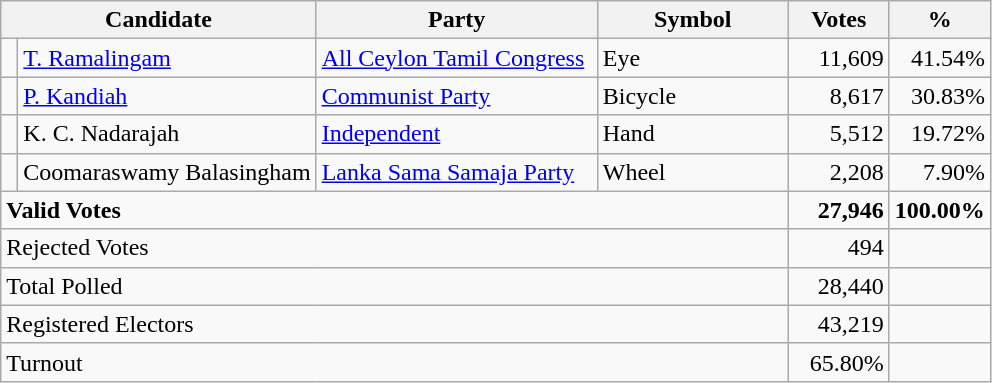<table class="wikitable" border="1" style="text-align:right;">
<tr>
<th align=left colspan=2 width="180">Candidate</th>
<th align=left width="180">Party</th>
<th align=left width="120">Symbol</th>
<th align=left width="60">Votes</th>
<th align=left width="60">%</th>
</tr>
<tr>
<td bgcolor=> </td>
<td align=left><a href='#'>T. Ramalingam</a></td>
<td align=left><a href='#'>All Ceylon Tamil Congress</a></td>
<td align=left>Eye</td>
<td>11,609</td>
<td>41.54%</td>
</tr>
<tr>
<td bgcolor=> </td>
<td align=left><a href='#'>P. Kandiah</a></td>
<td align=left><a href='#'>Communist Party</a></td>
<td align=left>Bicycle</td>
<td>8,617</td>
<td>30.83%</td>
</tr>
<tr>
<td></td>
<td align=left>K. C. Nadarajah</td>
<td align=left><a href='#'>Independent</a></td>
<td align=left>Hand</td>
<td>5,512</td>
<td>19.72%</td>
</tr>
<tr>
<td bgcolor=> </td>
<td align=left>Coomaraswamy Balasingham</td>
<td align=left><a href='#'>Lanka Sama Samaja Party</a></td>
<td align=left>Wheel</td>
<td>2,208</td>
<td>7.90%</td>
</tr>
<tr>
<td align=left colspan=4><strong>Valid Votes</strong></td>
<td><strong>27,946</strong></td>
<td><strong>100.00%</strong></td>
</tr>
<tr>
<td align=left colspan=4>Rejected Votes</td>
<td>494</td>
<td></td>
</tr>
<tr>
<td align=left colspan=4>Total Polled</td>
<td>28,440</td>
<td></td>
</tr>
<tr>
<td align=left colspan=4>Registered Electors</td>
<td>43,219</td>
<td></td>
</tr>
<tr>
<td align=left colspan=4>Turnout</td>
<td>65.80%</td>
</tr>
</table>
